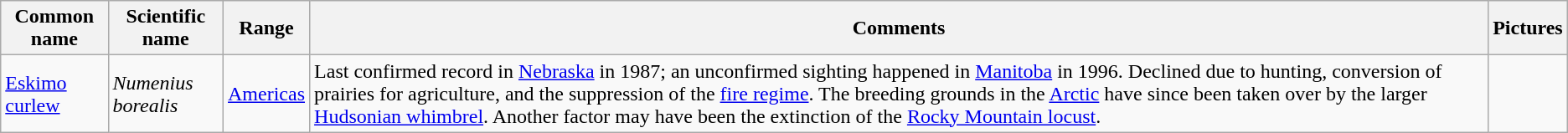<table class="wikitable sortable">
<tr>
<th>Common name</th>
<th>Scientific name</th>
<th>Range</th>
<th class="unsortable">Comments</th>
<th class="unsortable">Pictures</th>
</tr>
<tr>
<td><a href='#'>Eskimo curlew</a></td>
<td><em>Numenius borealis</em></td>
<td><a href='#'>Americas</a></td>
<td>Last confirmed record in <a href='#'>Nebraska</a> in 1987; an unconfirmed sighting happened in <a href='#'>Manitoba</a> in 1996. Declined due to hunting, conversion of prairies for agriculture, and the suppression of the <a href='#'>fire regime</a>. The breeding grounds in the <a href='#'>Arctic</a> have since been taken over by the larger <a href='#'>Hudsonian whimbrel</a>. Another factor may have been the extinction of the <a href='#'>Rocky Mountain locust</a>.</td>
<td></td>
</tr>
</table>
